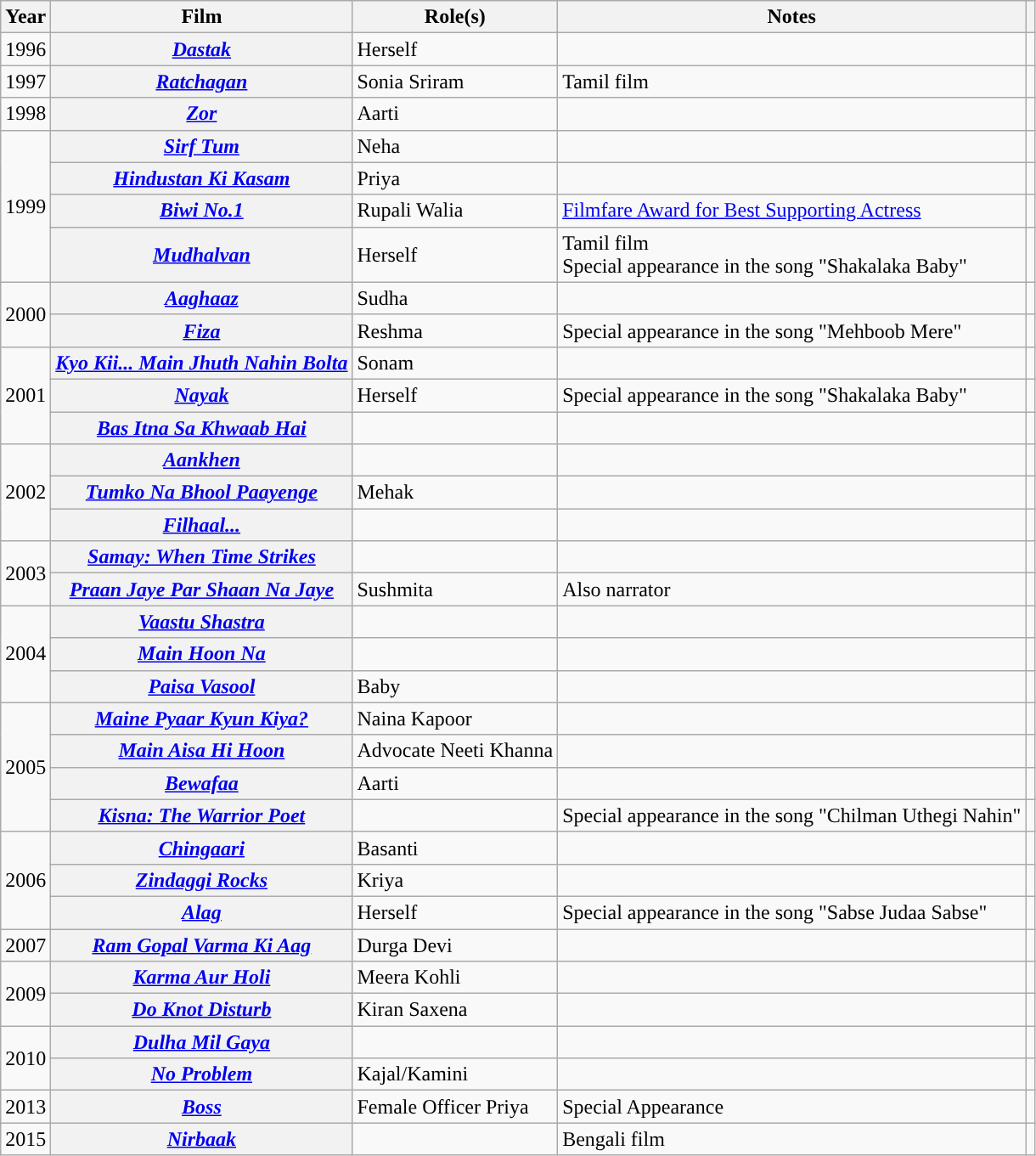<table class="wikitable sortable plainrowheaders">
<tr>
<th scope="col">Year</th>
<th scope="col">Film</th>
<th scope="col">Role(s)</th>
<th scope="col" class="unsortable">Notes</th>
<th class="unsortable"></th>
</tr>
<tr>
<td>1996</td>
<th scope="row"><em><a href='#'>Dastak</a></em></th>
<td>Herself</td>
<td></td>
<td style="text-align:center;"></td>
</tr>
<tr>
<td>1997</td>
<th scope="row"><em><a href='#'>Ratchagan</a></em></th>
<td>Sonia Sriram</td>
<td>Tamil film</td>
<td style="text-align:center;"></td>
</tr>
<tr>
<td>1998</td>
<th scope="row"><em><a href='#'>Zor</a></em></th>
<td>Aarti</td>
<td></td>
<td style="text-align:center;"></td>
</tr>
<tr>
<td rowspan="4">1999</td>
<th scope="row"><em><a href='#'>Sirf Tum</a></em></th>
<td>Neha</td>
<td></td>
<td style="text-align:center;"></td>
</tr>
<tr>
<th scope="row"><em><a href='#'>Hindustan Ki Kasam</a></em></th>
<td>Priya</td>
<td></td>
<td style="text-align:center;"></td>
</tr>
<tr>
<th scope="row"><em><a href='#'>Biwi No.1</a></em></th>
<td>Rupali Walia</td>
<td><a href='#'>Filmfare Award for Best Supporting Actress</a></td>
<td style="text-align:center;"></td>
</tr>
<tr>
<th scope="row"><em><a href='#'>Mudhalvan</a></em></th>
<td>Herself</td>
<td>Tamil film<br>Special appearance in the song "Shakalaka Baby"</td>
<td style="text-align:center;"></td>
</tr>
<tr>
<td rowspan="2">2000</td>
<th scope="row"><em><a href='#'>Aaghaaz</a></em></th>
<td>Sudha</td>
<td></td>
<td style="text-align:center;"></td>
</tr>
<tr>
<th scope="row"><em><a href='#'>Fiza</a></em></th>
<td>Reshma</td>
<td>Special appearance in the song "Mehboob Mere"</td>
<td style="text-align:center;"></td>
</tr>
<tr>
<td rowspan="3">2001</td>
<th scope="row"><em><a href='#'>Kyo Kii... Main Jhuth Nahin Bolta</a></em></th>
<td>Sonam</td>
<td></td>
<td style="text-align:center;"></td>
</tr>
<tr>
<th scope="row"><em><a href='#'>Nayak</a></em></th>
<td>Herself</td>
<td>Special appearance in the song "Shakalaka Baby"</td>
<td style="text-align:center;"></td>
</tr>
<tr>
<th scope="row"><em><a href='#'>Bas Itna Sa Khwaab Hai</a></em></th>
<td></td>
<td></td>
<td style="text-align:center;"></td>
</tr>
<tr>
<td rowspan="3">2002</td>
<th scope="row"><em><a href='#'>Aankhen</a></em></th>
<td></td>
<td></td>
<td style="text-align:center;"></td>
</tr>
<tr>
<th scope="row"><em><a href='#'>Tumko Na Bhool Paayenge</a></em></th>
<td>Mehak</td>
<td></td>
<td style="text-align:center;"></td>
</tr>
<tr>
<th scope="row"><em><a href='#'>Filhaal...</a></em></th>
<td></td>
<td></td>
<td style="text-align:center;"></td>
</tr>
<tr>
<td rowspan="2">2003</td>
<th scope="row"><em><a href='#'>Samay: When Time Strikes</a></em></th>
<td></td>
<td></td>
<td style="text-align:center;"></td>
</tr>
<tr>
<th scope="row"><em><a href='#'>Praan Jaye Par Shaan Na Jaye</a></em></th>
<td>Sushmita</td>
<td>Also narrator</td>
<td style="text-align:center;"></td>
</tr>
<tr>
<td rowspan="3">2004</td>
<th scope="row"><em><a href='#'>Vaastu Shastra</a></em></th>
<td></td>
<td></td>
<td style="text-align:center;"></td>
</tr>
<tr>
<th scope="row"><em><a href='#'>Main Hoon Na</a></em></th>
<td></td>
<td></td>
<td style="text-align:center;"></td>
</tr>
<tr>
<th scope="row"><em><a href='#'>Paisa Vasool</a></em></th>
<td>Baby</td>
<td></td>
<td style="text-align:center;"></td>
</tr>
<tr>
<td rowspan="4”">2005</td>
<th scope="row"><em><a href='#'>Maine Pyaar Kyun Kiya?</a></em></th>
<td>Naina Kapoor</td>
<td></td>
<td style="text-align:center;"></td>
</tr>
<tr>
<th scope="row"><em><a href='#'>Main Aisa Hi Hoon</a></em></th>
<td>Advocate Neeti Khanna</td>
<td></td>
<td style="text-align:center;"></td>
</tr>
<tr>
<th scope="row"><em><a href='#'>Bewafaa</a></em></th>
<td>Aarti</td>
<td></td>
<td style="text-align:center;"></td>
</tr>
<tr>
<th scope="row"><em><a href='#'>Kisna: The Warrior Poet</a></em></th>
<td></td>
<td>Special appearance in the song "Chilman Uthegi Nahin"</td>
<td style="text-align:center;"></td>
</tr>
<tr>
<td rowspan="3">2006</td>
<th scope="row"><em><a href='#'>Chingaari</a></em></th>
<td>Basanti</td>
<td></td>
<td style="text-align:center;"></td>
</tr>
<tr>
<th scope="row"><em><a href='#'>Zindaggi Rocks</a></em></th>
<td>Kriya</td>
<td></td>
<td style="text-align:center;"></td>
</tr>
<tr>
<th scope="row"><em><a href='#'>Alag</a></em></th>
<td>Herself</td>
<td>Special appearance in the song "Sabse Judaa Sabse"</td>
<td style="text-align:center;"></td>
</tr>
<tr>
<td>2007</td>
<th scope="row"><em><a href='#'>Ram Gopal Varma Ki Aag</a></em></th>
<td>Durga Devi</td>
<td></td>
<td style="text-align:center;"></td>
</tr>
<tr>
<td rowspan="2">2009</td>
<th scope="row"><em><a href='#'>Karma Aur Holi</a></em></th>
<td>Meera Kohli</td>
<td></td>
<td style="text-align:center;"></td>
</tr>
<tr>
<th scope="row"><em><a href='#'>Do Knot Disturb</a></em></th>
<td>Kiran Saxena</td>
<td></td>
<td style="text-align:center;"></td>
</tr>
<tr>
<td rowspan="2">2010</td>
<th scope="row"><em><a href='#'>Dulha Mil Gaya</a></em></th>
<td></td>
<td></td>
<td style="text-align:center;"></td>
</tr>
<tr>
<th scope="row"><a href='#'><em>No Problem</em></a></th>
<td>Kajal/Kamini</td>
<td></td>
<td></td>
</tr>
<tr>
<td>2013</td>
<th scope="row"><em><a href='#'>Boss</a></em></th>
<td>Female Officer Priya</td>
<td>Special Appearance</td>
<td></td>
</tr>
<tr>
<td>2015</td>
<th scope="row"><em><a href='#'>Nirbaak</a></em></th>
<td></td>
<td>Bengali film</td>
<td style="text-align:center;"></td>
</tr>
</table>
